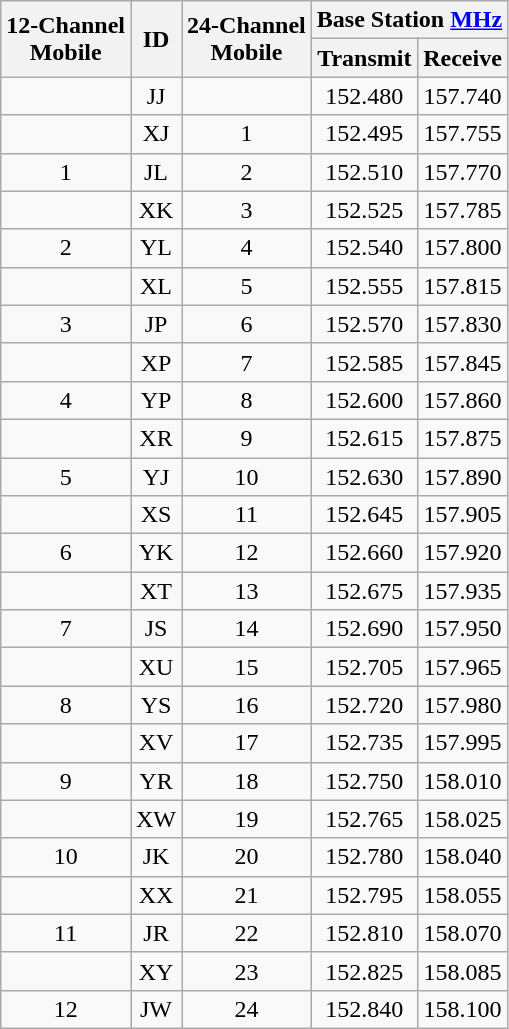<table class="wikitable">
<tr>
<th rowspan="2">12-Channel<br>Mobile</th>
<th rowspan="2">ID</th>
<th rowspan="2">24-Channel<br>Mobile</th>
<th colspan="2">Base Station <a href='#'>MHz</a></th>
</tr>
<tr bgcolor="#eeeeee">
<th>Transmit</th>
<th>Receive</th>
</tr>
<tr align="center">
<td></td>
<td>JJ</td>
<td></td>
<td>152.480</td>
<td>157.740</td>
</tr>
<tr align="center">
<td></td>
<td>XJ</td>
<td>1</td>
<td>152.495</td>
<td>157.755</td>
</tr>
<tr align="center">
<td>1</td>
<td>JL</td>
<td>2</td>
<td>152.510</td>
<td>157.770</td>
</tr>
<tr align="center">
<td></td>
<td>XK</td>
<td>3</td>
<td>152.525</td>
<td>157.785</td>
</tr>
<tr align="center">
<td>2</td>
<td>YL</td>
<td>4</td>
<td>152.540</td>
<td>157.800</td>
</tr>
<tr align="center">
<td></td>
<td>XL</td>
<td>5</td>
<td>152.555</td>
<td>157.815</td>
</tr>
<tr align="center">
<td>3</td>
<td>JP</td>
<td>6</td>
<td>152.570</td>
<td>157.830</td>
</tr>
<tr align="center">
<td></td>
<td>XP</td>
<td>7</td>
<td>152.585</td>
<td>157.845</td>
</tr>
<tr align="center">
<td>4</td>
<td>YP</td>
<td>8</td>
<td>152.600</td>
<td>157.860</td>
</tr>
<tr align="center">
<td></td>
<td>XR</td>
<td>9</td>
<td>152.615</td>
<td>157.875</td>
</tr>
<tr align="center">
<td>5</td>
<td>YJ</td>
<td>10</td>
<td>152.630</td>
<td>157.890</td>
</tr>
<tr align="center">
<td></td>
<td>XS</td>
<td>11</td>
<td>152.645</td>
<td>157.905</td>
</tr>
<tr align="center">
<td>6</td>
<td>YK</td>
<td>12</td>
<td>152.660</td>
<td>157.920</td>
</tr>
<tr align="center">
<td></td>
<td>XT</td>
<td>13</td>
<td>152.675</td>
<td>157.935</td>
</tr>
<tr align="center">
<td>7</td>
<td>JS</td>
<td>14</td>
<td>152.690</td>
<td>157.950</td>
</tr>
<tr align="center">
<td></td>
<td>XU</td>
<td>15</td>
<td>152.705</td>
<td>157.965</td>
</tr>
<tr align="center">
<td>8</td>
<td>YS</td>
<td>16</td>
<td>152.720</td>
<td>157.980</td>
</tr>
<tr align="center">
<td></td>
<td>XV</td>
<td>17</td>
<td>152.735</td>
<td>157.995</td>
</tr>
<tr align="center">
<td>9</td>
<td>YR</td>
<td>18</td>
<td>152.750</td>
<td>158.010</td>
</tr>
<tr align="center">
<td></td>
<td>XW</td>
<td>19</td>
<td>152.765</td>
<td>158.025</td>
</tr>
<tr align="center">
<td>10</td>
<td>JK</td>
<td>20</td>
<td>152.780</td>
<td>158.040</td>
</tr>
<tr align="center">
<td></td>
<td>XX</td>
<td>21</td>
<td>152.795</td>
<td>158.055</td>
</tr>
<tr align="center">
<td>11</td>
<td>JR</td>
<td>22</td>
<td>152.810</td>
<td>158.070</td>
</tr>
<tr align="center">
<td></td>
<td>XY</td>
<td>23</td>
<td>152.825</td>
<td>158.085</td>
</tr>
<tr align="center">
<td>12</td>
<td>JW</td>
<td>24</td>
<td>152.840</td>
<td>158.100</td>
</tr>
</table>
